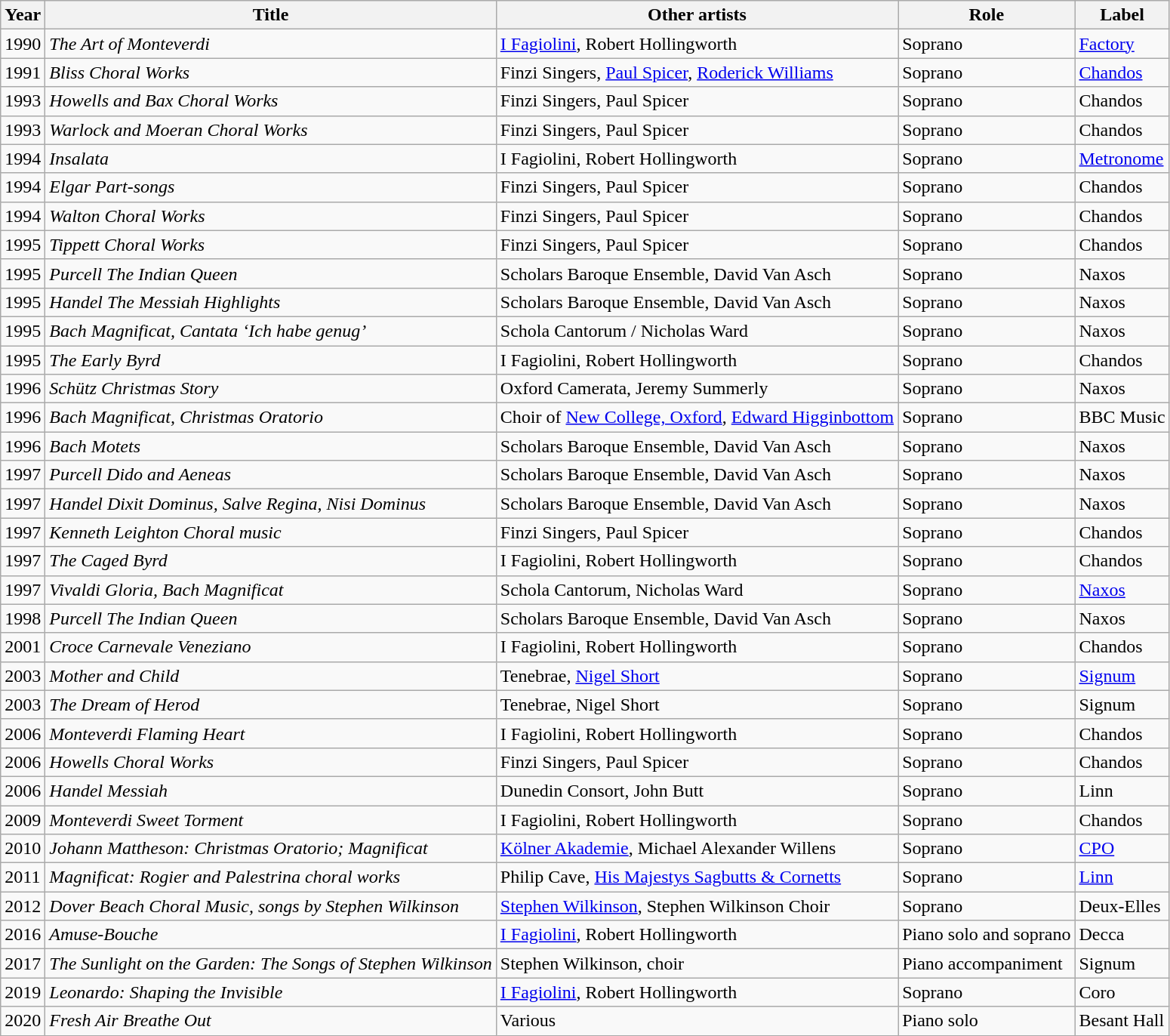<table class="wikitable">
<tr>
<th>Year</th>
<th>Title</th>
<th>Other artists</th>
<th>Role</th>
<th>Label</th>
</tr>
<tr>
<td>1990</td>
<td><em>The Art of Monteverdi</em></td>
<td><a href='#'>I Fagiolini</a>, Robert Hollingworth</td>
<td>Soprano</td>
<td><a href='#'>Factory</a></td>
</tr>
<tr>
<td>1991</td>
<td><em>Bliss Choral Works</em></td>
<td>Finzi Singers, <a href='#'>Paul Spicer</a>, <a href='#'>Roderick Williams</a></td>
<td>Soprano</td>
<td><a href='#'>Chandos</a></td>
</tr>
<tr>
<td>1993</td>
<td><em>Howells and Bax Choral Works</em></td>
<td>Finzi Singers, Paul Spicer</td>
<td>Soprano</td>
<td>Chandos</td>
</tr>
<tr>
<td>1993</td>
<td><em>Warlock and Moeran Choral Works</em></td>
<td>Finzi Singers, Paul Spicer</td>
<td>Soprano</td>
<td>Chandos</td>
</tr>
<tr>
<td>1994</td>
<td><em>Insalata</em></td>
<td>I Fagiolini, Robert Hollingworth</td>
<td>Soprano</td>
<td><a href='#'>Metronome</a></td>
</tr>
<tr>
<td>1994</td>
<td><em>Elgar Part-songs</em></td>
<td>Finzi Singers, Paul Spicer</td>
<td>Soprano</td>
<td>Chandos</td>
</tr>
<tr>
<td>1994</td>
<td><em>Walton Choral Works</em></td>
<td>Finzi Singers, Paul Spicer</td>
<td>Soprano</td>
<td>Chandos</td>
</tr>
<tr>
<td>1995</td>
<td><em>Tippett Choral Works</em></td>
<td>Finzi Singers, Paul Spicer</td>
<td>Soprano</td>
<td>Chandos</td>
</tr>
<tr>
<td>1995</td>
<td><em>Purcell The Indian Queen</em></td>
<td>Scholars Baroque Ensemble, David Van Asch</td>
<td>Soprano</td>
<td>Naxos</td>
</tr>
<tr>
<td>1995</td>
<td><em>Handel The Messiah Highlights</em></td>
<td>Scholars Baroque Ensemble, David Van Asch</td>
<td>Soprano</td>
<td>Naxos</td>
</tr>
<tr>
<td>1995</td>
<td><em>Bach Magnificat, Cantata ‘Ich habe genug’</em></td>
<td>Schola Cantorum / Nicholas Ward</td>
<td>Soprano</td>
<td>Naxos</td>
</tr>
<tr>
<td>1995</td>
<td><em>The Early Byrd</em></td>
<td>I Fagiolini, Robert Hollingworth</td>
<td>Soprano</td>
<td>Chandos</td>
</tr>
<tr>
<td>1996</td>
<td><em>Schütz Christmas Story</em></td>
<td>Oxford Camerata, Jeremy Summerly</td>
<td>Soprano</td>
<td>Naxos</td>
</tr>
<tr>
<td>1996</td>
<td><em>Bach Magnificat, Christmas Oratorio</em></td>
<td>Choir of <a href='#'>New College, Oxford</a>,  <a href='#'>Edward Higginbottom</a></td>
<td>Soprano</td>
<td>BBC Music</td>
</tr>
<tr>
<td>1996</td>
<td><em>Bach Motets</em></td>
<td>Scholars Baroque Ensemble, David Van Asch</td>
<td>Soprano</td>
<td>Naxos</td>
</tr>
<tr>
<td>1997</td>
<td><em>Purcell Dido and Aeneas</em></td>
<td>Scholars Baroque Ensemble, David Van Asch</td>
<td>Soprano</td>
<td>Naxos</td>
</tr>
<tr>
<td>1997</td>
<td><em>Handel Dixit Dominus, Salve Regina, Nisi Dominus</em></td>
<td>Scholars Baroque Ensemble, David Van Asch</td>
<td>Soprano</td>
<td>Naxos</td>
</tr>
<tr>
<td>1997</td>
<td><em>Kenneth Leighton Choral music</em></td>
<td>Finzi Singers, Paul Spicer</td>
<td>Soprano</td>
<td>Chandos</td>
</tr>
<tr>
<td>1997</td>
<td><em>The Caged Byrd</em></td>
<td>I Fagiolini, Robert Hollingworth</td>
<td>Soprano</td>
<td>Chandos</td>
</tr>
<tr>
<td>1997</td>
<td><em>Vivaldi Gloria, Bach Magnificat</em></td>
<td>Schola Cantorum, Nicholas Ward</td>
<td>Soprano</td>
<td><a href='#'>Naxos</a></td>
</tr>
<tr>
<td>1998</td>
<td><em>Purcell The Indian Queen</em></td>
<td>Scholars Baroque Ensemble, David Van Asch</td>
<td>Soprano</td>
<td>Naxos</td>
</tr>
<tr>
<td>2001</td>
<td><em>Croce Carnevale Veneziano</em></td>
<td>I Fagiolini, Robert Hollingworth</td>
<td>Soprano</td>
<td>Chandos</td>
</tr>
<tr>
<td>2003</td>
<td><em>Mother and Child</em></td>
<td>Tenebrae, <a href='#'>Nigel Short</a></td>
<td>Soprano</td>
<td><a href='#'>Signum</a></td>
</tr>
<tr>
<td>2003</td>
<td><em>The Dream of Herod</em></td>
<td>Tenebrae, Nigel Short</td>
<td>Soprano</td>
<td>Signum</td>
</tr>
<tr>
<td>2006</td>
<td><em>Monteverdi Flaming Heart</em></td>
<td>I Fagiolini, Robert Hollingworth</td>
<td>Soprano</td>
<td>Chandos</td>
</tr>
<tr>
<td>2006</td>
<td><em>Howells Choral Works</em></td>
<td>Finzi Singers, Paul Spicer</td>
<td>Soprano</td>
<td>Chandos</td>
</tr>
<tr>
<td>2006</td>
<td><em>Handel Messiah</em></td>
<td>Dunedin Consort, John Butt</td>
<td>Soprano</td>
<td>Linn</td>
</tr>
<tr>
<td>2009</td>
<td><em>Monteverdi Sweet Torment</em></td>
<td>I Fagiolini, Robert Hollingworth</td>
<td>Soprano</td>
<td>Chandos</td>
</tr>
<tr>
<td>2010</td>
<td><em>Johann Mattheson: Christmas Oratorio; Magnificat</em></td>
<td><a href='#'>Kölner Akademie</a>, Michael Alexander Willens</td>
<td>Soprano</td>
<td><a href='#'>CPO</a></td>
</tr>
<tr>
<td>2011</td>
<td><em>Magnificat: Rogier and Palestrina choral works</em></td>
<td>Philip Cave, <a href='#'>His Majestys Sagbutts & Cornetts</a></td>
<td>Soprano</td>
<td><a href='#'>Linn</a></td>
</tr>
<tr>
<td>2012</td>
<td><em>Dover Beach Choral Music, songs by Stephen Wilkinson</em></td>
<td><a href='#'>Stephen Wilkinson</a>, Stephen Wilkinson Choir</td>
<td>Soprano</td>
<td>Deux-Elles</td>
</tr>
<tr>
<td>2016</td>
<td><em>Amuse-Bouche</em></td>
<td><a href='#'>I Fagiolini</a>, Robert Hollingworth</td>
<td>Piano solo and soprano</td>
<td>Decca</td>
</tr>
<tr>
<td>2017</td>
<td><em>The Sunlight on the Garden: The Songs of Stephen Wilkinson</em></td>
<td>Stephen Wilkinson, choir</td>
<td>Piano accompaniment</td>
<td>Signum</td>
</tr>
<tr>
<td>2019</td>
<td><em>Leonardo: Shaping the Invisible</em></td>
<td><a href='#'>I Fagiolini</a>, Robert Hollingworth</td>
<td>Soprano</td>
<td>Coro</td>
</tr>
<tr>
<td>2020</td>
<td><em>Fresh Air Breathe Out</em></td>
<td>Various</td>
<td>Piano solo</td>
<td>Besant Hall</td>
</tr>
</table>
